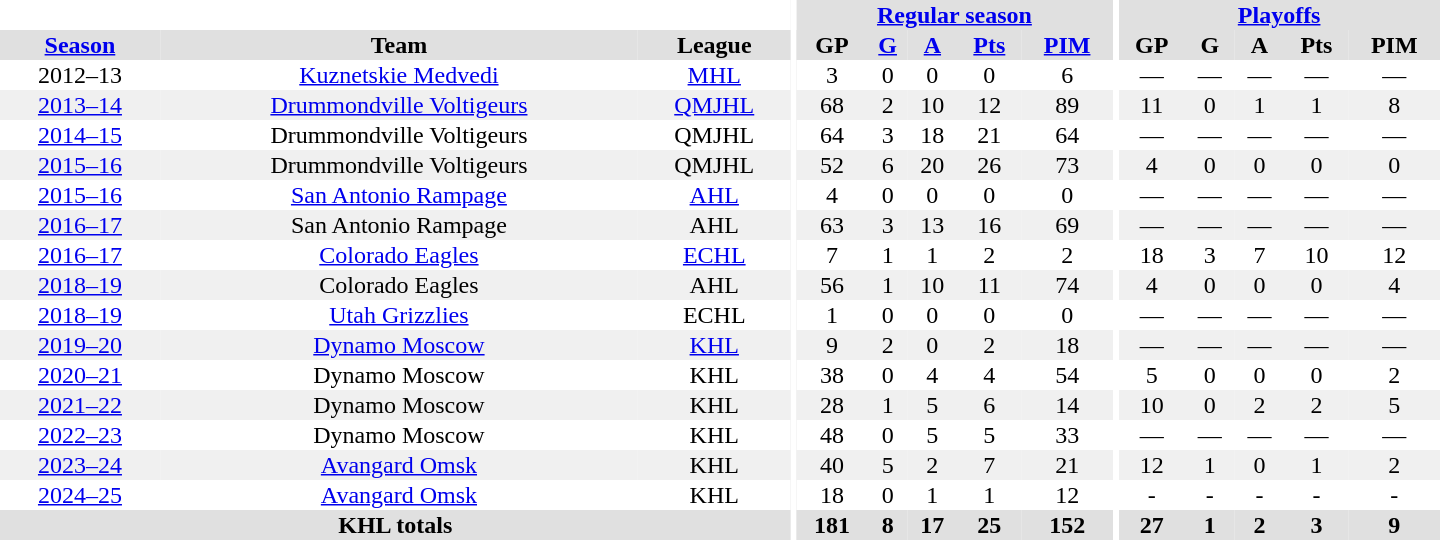<table border="0" cellpadding="1" cellspacing="0" style="text-align:center; width:60em">
<tr bgcolor="#e0e0e0">
<th colspan="3" bgcolor="#ffffff"></th>
<th rowspan="99" bgcolor="#ffffff"></th>
<th colspan="5"><a href='#'>Regular season</a></th>
<th rowspan="99" bgcolor="#ffffff"></th>
<th colspan="5"><a href='#'>Playoffs</a></th>
</tr>
<tr bgcolor="#e0e0e0">
<th><a href='#'>Season</a></th>
<th>Team</th>
<th>League</th>
<th>GP</th>
<th><a href='#'>G</a></th>
<th><a href='#'>A</a></th>
<th><a href='#'>Pts</a></th>
<th><a href='#'>PIM</a></th>
<th>GP</th>
<th>G</th>
<th>A</th>
<th>Pts</th>
<th>PIM</th>
</tr>
<tr>
<td>2012–13</td>
<td><a href='#'>Kuznetskie Medvedi</a></td>
<td><a href='#'>MHL</a></td>
<td>3</td>
<td>0</td>
<td>0</td>
<td>0</td>
<td>6</td>
<td>—</td>
<td>—</td>
<td>—</td>
<td>—</td>
<td>—</td>
</tr>
<tr bgcolor="#f0f0f0">
<td><a href='#'>2013–14</a></td>
<td><a href='#'>Drummondville Voltigeurs</a></td>
<td><a href='#'>QMJHL</a></td>
<td>68</td>
<td>2</td>
<td>10</td>
<td>12</td>
<td>89</td>
<td>11</td>
<td>0</td>
<td>1</td>
<td>1</td>
<td>8</td>
</tr>
<tr>
<td><a href='#'>2014–15</a></td>
<td>Drummondville Voltigeurs</td>
<td>QMJHL</td>
<td>64</td>
<td>3</td>
<td>18</td>
<td>21</td>
<td>64</td>
<td>—</td>
<td>—</td>
<td>—</td>
<td>—</td>
<td>—</td>
</tr>
<tr bgcolor="#f0f0f0">
<td><a href='#'>2015–16</a></td>
<td>Drummondville Voltigeurs</td>
<td>QMJHL</td>
<td>52</td>
<td>6</td>
<td>20</td>
<td>26</td>
<td>73</td>
<td>4</td>
<td>0</td>
<td>0</td>
<td>0</td>
<td>0</td>
</tr>
<tr>
<td><a href='#'>2015–16</a></td>
<td><a href='#'>San Antonio Rampage</a></td>
<td><a href='#'>AHL</a></td>
<td>4</td>
<td>0</td>
<td>0</td>
<td>0</td>
<td>0</td>
<td>—</td>
<td>—</td>
<td>—</td>
<td>—</td>
<td>—</td>
</tr>
<tr bgcolor="#f0f0f0">
<td><a href='#'>2016–17</a></td>
<td>San Antonio Rampage</td>
<td>AHL</td>
<td>63</td>
<td>3</td>
<td>13</td>
<td>16</td>
<td>69</td>
<td>—</td>
<td>—</td>
<td>—</td>
<td>—</td>
<td>—</td>
</tr>
<tr>
<td><a href='#'>2016–17</a></td>
<td><a href='#'>Colorado Eagles</a></td>
<td><a href='#'>ECHL</a></td>
<td>7</td>
<td>1</td>
<td>1</td>
<td>2</td>
<td>2</td>
<td>18</td>
<td>3</td>
<td>7</td>
<td>10</td>
<td>12</td>
</tr>
<tr bgcolor="#f0f0f0">
<td><a href='#'>2018–19</a></td>
<td>Colorado Eagles</td>
<td>AHL</td>
<td>56</td>
<td>1</td>
<td>10</td>
<td>11</td>
<td>74</td>
<td>4</td>
<td>0</td>
<td>0</td>
<td>0</td>
<td>4</td>
</tr>
<tr>
<td><a href='#'>2018–19</a></td>
<td><a href='#'>Utah Grizzlies</a></td>
<td>ECHL</td>
<td>1</td>
<td>0</td>
<td>0</td>
<td>0</td>
<td>0</td>
<td>—</td>
<td>—</td>
<td>—</td>
<td>—</td>
<td>—</td>
</tr>
<tr bgcolor="#f0f0f0">
<td><a href='#'>2019–20</a></td>
<td><a href='#'>Dynamo Moscow</a></td>
<td><a href='#'>KHL</a></td>
<td>9</td>
<td>2</td>
<td>0</td>
<td>2</td>
<td>18</td>
<td>—</td>
<td>—</td>
<td>—</td>
<td>—</td>
<td>—</td>
</tr>
<tr>
<td><a href='#'>2020–21</a></td>
<td>Dynamo Moscow</td>
<td>KHL</td>
<td>38</td>
<td>0</td>
<td>4</td>
<td>4</td>
<td>54</td>
<td>5</td>
<td>0</td>
<td>0</td>
<td>0</td>
<td>2</td>
</tr>
<tr bgcolor="#f0f0f0">
<td><a href='#'>2021–22</a></td>
<td>Dynamo Moscow</td>
<td>KHL</td>
<td>28</td>
<td>1</td>
<td>5</td>
<td>6</td>
<td>14</td>
<td>10</td>
<td>0</td>
<td>2</td>
<td>2</td>
<td>5</td>
</tr>
<tr>
<td><a href='#'>2022–23</a></td>
<td>Dynamo Moscow</td>
<td>KHL</td>
<td>48</td>
<td>0</td>
<td>5</td>
<td>5</td>
<td>33</td>
<td>—</td>
<td>—</td>
<td>—</td>
<td>—</td>
<td>—</td>
</tr>
<tr bgcolor="#f0f0f0">
<td><a href='#'>2023–24</a></td>
<td><a href='#'>Avangard Omsk</a></td>
<td>KHL</td>
<td>40</td>
<td>5</td>
<td>2</td>
<td>7</td>
<td>21</td>
<td>12</td>
<td>1</td>
<td>0</td>
<td>1</td>
<td>2</td>
</tr>
<tr>
<td><a href='#'>2024–25</a></td>
<td><a href='#'>Avangard Omsk</a></td>
<td>KHL</td>
<td>18</td>
<td>0</td>
<td>1</td>
<td>1</td>
<td>12</td>
<td>-</td>
<td>-</td>
<td>-</td>
<td>-</td>
<td>-</td>
</tr>
<tr bgcolor="#e0e0e0">
<th colspan="3">KHL totals</th>
<th>181</th>
<th>8</th>
<th>17</th>
<th>25</th>
<th>152</th>
<th>27</th>
<th>1</th>
<th>2</th>
<th>3</th>
<th>9</th>
</tr>
</table>
